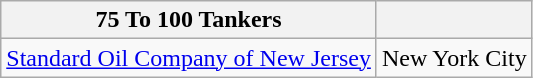<table class="wikitable">
<tr>
<th>75 To 100 Tankers</th>
<th></th>
</tr>
<tr>
<td><a href='#'>Standard Oil Company of New Jersey</a></td>
<td>New York City</td>
</tr>
</table>
